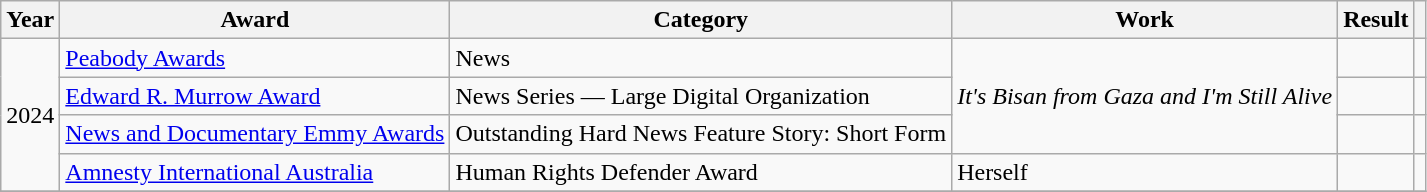<table class="wikitable sortable plainrowheaders">
<tr>
<th>Year</th>
<th>Award</th>
<th>Category</th>
<th>Work</th>
<th>Result</th>
<th scope="col" class="unsortable"></th>
</tr>
<tr>
<td rowspan="4" align="center">2024</td>
<td><a href='#'>Peabody Awards</a></td>
<td>News</td>
<td rowspan="3"><em>It's Bisan from Gaza and I'm Still Alive</em></td>
<td></td>
<td></td>
</tr>
<tr>
<td><a href='#'>Edward R. Murrow Award</a></td>
<td>News Series — Large Digital Organization</td>
<td></td>
<td></td>
</tr>
<tr>
<td><a href='#'>News and Documentary Emmy Awards</a></td>
<td>Outstanding Hard News Feature Story: Short Form</td>
<td></td>
<td></td>
</tr>
<tr>
<td><a href='#'>Amnesty International Australia</a></td>
<td>Human Rights Defender Award</td>
<td>Herself</td>
<td></td>
<td></td>
</tr>
<tr>
</tr>
</table>
